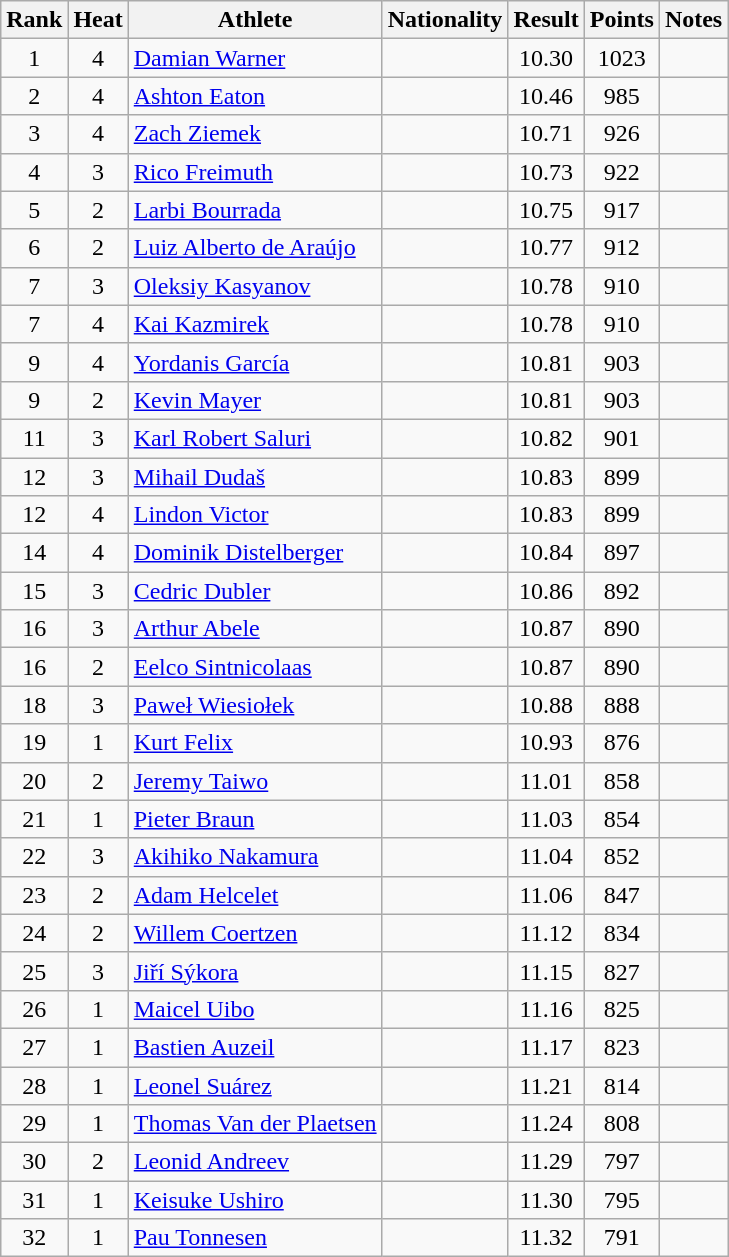<table class="wikitable sortable" style="text-align:center">
<tr>
<th>Rank</th>
<th>Heat</th>
<th>Athlete</th>
<th>Nationality</th>
<th>Result</th>
<th>Points</th>
<th>Notes</th>
</tr>
<tr>
<td>1</td>
<td>4</td>
<td align=left><a href='#'>Damian Warner</a></td>
<td align=left></td>
<td>10.30</td>
<td>1023</td>
<td></td>
</tr>
<tr>
<td>2</td>
<td>4</td>
<td align=left><a href='#'>Ashton Eaton</a></td>
<td align=left></td>
<td>10.46</td>
<td>985</td>
<td></td>
</tr>
<tr>
<td>3</td>
<td>4</td>
<td align=left><a href='#'>Zach Ziemek</a></td>
<td align=left></td>
<td>10.71</td>
<td>926</td>
<td></td>
</tr>
<tr>
<td>4</td>
<td>3</td>
<td align=left><a href='#'>Rico Freimuth</a></td>
<td align=left></td>
<td>10.73</td>
<td>922</td>
<td></td>
</tr>
<tr>
<td>5</td>
<td>2</td>
<td align=left><a href='#'>Larbi Bourrada</a></td>
<td align=left></td>
<td>10.75</td>
<td>917</td>
<td></td>
</tr>
<tr>
<td>6</td>
<td>2</td>
<td align=left><a href='#'>Luiz Alberto de Araújo</a></td>
<td align=left></td>
<td>10.77</td>
<td>912</td>
<td></td>
</tr>
<tr>
<td>7</td>
<td>3</td>
<td align=left><a href='#'>Oleksiy Kasyanov</a></td>
<td align=left></td>
<td>10.78</td>
<td>910</td>
<td></td>
</tr>
<tr>
<td>7</td>
<td>4</td>
<td align=left><a href='#'>Kai Kazmirek</a></td>
<td align=left></td>
<td>10.78</td>
<td>910</td>
<td></td>
</tr>
<tr>
<td>9</td>
<td>4</td>
<td align=left><a href='#'>Yordanis García</a></td>
<td align=left></td>
<td>10.81</td>
<td>903</td>
<td></td>
</tr>
<tr>
<td>9</td>
<td>2</td>
<td align=left><a href='#'>Kevin Mayer</a></td>
<td align=left></td>
<td>10.81</td>
<td>903</td>
<td></td>
</tr>
<tr>
<td>11</td>
<td>3</td>
<td align=left><a href='#'>Karl Robert Saluri</a></td>
<td align=left></td>
<td>10.82</td>
<td>901</td>
<td></td>
</tr>
<tr>
<td>12</td>
<td>3</td>
<td align=left><a href='#'>Mihail Dudaš</a></td>
<td align=left></td>
<td>10.83</td>
<td>899</td>
<td></td>
</tr>
<tr>
<td>12</td>
<td>4</td>
<td align=left><a href='#'>Lindon Victor</a></td>
<td align=left></td>
<td>10.83</td>
<td>899</td>
<td></td>
</tr>
<tr>
<td>14</td>
<td>4</td>
<td align=left><a href='#'>Dominik Distelberger</a></td>
<td align=left></td>
<td>10.84</td>
<td>897</td>
<td></td>
</tr>
<tr>
<td>15</td>
<td>3</td>
<td align=left><a href='#'>Cedric Dubler</a></td>
<td align=left></td>
<td>10.86</td>
<td>892</td>
<td></td>
</tr>
<tr>
<td>16</td>
<td>3</td>
<td align=left><a href='#'>Arthur Abele</a></td>
<td align=left></td>
<td>10.87</td>
<td>890</td>
<td></td>
</tr>
<tr>
<td>16</td>
<td>2</td>
<td align=left><a href='#'>Eelco Sintnicolaas</a></td>
<td align=left></td>
<td>10.87</td>
<td>890</td>
<td></td>
</tr>
<tr>
<td>18</td>
<td>3</td>
<td align=left><a href='#'>Paweł Wiesiołek</a></td>
<td align=left></td>
<td>10.88</td>
<td>888</td>
<td></td>
</tr>
<tr>
<td>19</td>
<td>1</td>
<td align=left><a href='#'>Kurt Felix</a></td>
<td align=left></td>
<td>10.93</td>
<td>876</td>
<td></td>
</tr>
<tr>
<td>20</td>
<td>2</td>
<td align=left><a href='#'>Jeremy Taiwo</a></td>
<td align=left></td>
<td>11.01</td>
<td>858</td>
<td></td>
</tr>
<tr>
<td>21</td>
<td>1</td>
<td align=left><a href='#'>Pieter Braun</a></td>
<td align=left></td>
<td>11.03</td>
<td>854</td>
<td></td>
</tr>
<tr>
<td>22</td>
<td>3</td>
<td align=left><a href='#'>Akihiko Nakamura</a></td>
<td align=left></td>
<td>11.04</td>
<td>852</td>
<td></td>
</tr>
<tr>
<td>23</td>
<td>2</td>
<td align=left><a href='#'>Adam Helcelet</a></td>
<td align=left></td>
<td>11.06</td>
<td>847</td>
<td></td>
</tr>
<tr>
<td>24</td>
<td>2</td>
<td align=left><a href='#'>Willem Coertzen</a></td>
<td align=left></td>
<td>11.12</td>
<td>834</td>
<td></td>
</tr>
<tr>
<td>25</td>
<td>3</td>
<td align=left><a href='#'>Jiří Sýkora</a></td>
<td align=left></td>
<td>11.15</td>
<td>827</td>
<td></td>
</tr>
<tr>
<td>26</td>
<td>1</td>
<td align=left><a href='#'>Maicel Uibo</a></td>
<td align=left></td>
<td>11.16</td>
<td>825</td>
<td></td>
</tr>
<tr>
<td>27</td>
<td>1</td>
<td align=left><a href='#'>Bastien Auzeil</a></td>
<td align=left></td>
<td>11.17</td>
<td>823</td>
<td></td>
</tr>
<tr>
<td>28</td>
<td>1</td>
<td align=left><a href='#'>Leonel Suárez</a></td>
<td align=left></td>
<td>11.21</td>
<td>814</td>
<td></td>
</tr>
<tr>
<td>29</td>
<td>1</td>
<td align=left><a href='#'>Thomas Van der Plaetsen</a></td>
<td align=left></td>
<td>11.24</td>
<td>808</td>
<td></td>
</tr>
<tr>
<td>30</td>
<td>2</td>
<td align=left><a href='#'>Leonid Andreev</a></td>
<td align=left></td>
<td>11.29</td>
<td>797</td>
<td></td>
</tr>
<tr>
<td>31</td>
<td>1</td>
<td align=left><a href='#'>Keisuke Ushiro</a></td>
<td align=left></td>
<td>11.30</td>
<td>795</td>
<td></td>
</tr>
<tr>
<td>32</td>
<td>1</td>
<td align=left><a href='#'>Pau Tonnesen</a></td>
<td align=left></td>
<td>11.32</td>
<td>791</td>
<td></td>
</tr>
</table>
